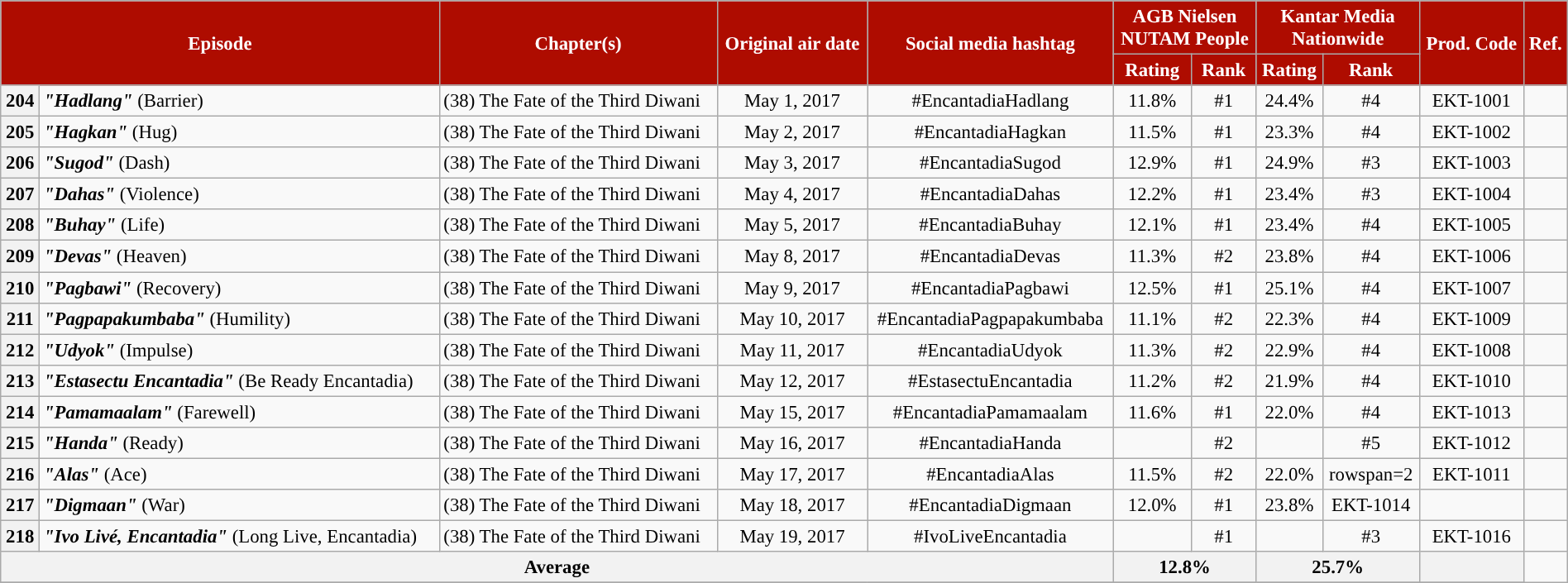<table class="wikitable" style="text-align:center; font-size:95%; line-height:18px;"  width="100%">
<tr>
<th colspan="2" rowspan="2" style="background:#AE0C00; color:#ffffff">Episode</th>
<th rowspan="2" style="background:#AE0C00; color:#ffffff">Chapter(s)</th>
<th rowspan="2" style="background:#AE0C00; color:#ffffff">Original air date</th>
<th rowspan="2" style="background:#AE0C00; color:#ffffff">Social media hashtag</th>
<th colspan="2" style="background:#AE0C00; color:#ffffff">AGB Nielsen<br>NUTAM People</th>
<th colspan="2" style="background:#AE0C00; color:#ffffff">Kantar Media<br>Nationwide</th>
<th rowspan="2" style="background:#AE0C00; color:#ffffff">Prod. Code</th>
<th rowspan="2" style="background:#AE0C00; color:#ffffff">Ref.</th>
</tr>
<tr style="text-align: center style=" color:black; ">
<th style="background:#AE0C00; color:#ffffff">Rating</th>
<th style="background:#AE0C00; color:#ffffff">Rank</th>
<th style="background:#AE0C00; color:#ffffff">Rating</th>
<th style="background:#AE0C00; color:#ffffff">Rank</th>
</tr>
<tr>
<th>204</th>
<td style="text-align: left;"><strong><em>"Hadlang"</em></strong> (Barrier)</td>
<td style="text-align: left;">(38) The Fate of the Third Diwani</td>
<td>May 1, 2017</td>
<td>#EncantadiaHadlang</td>
<td>11.8%</td>
<td>#1</td>
<td>24.4%</td>
<td>#4</td>
<td>EKT-1001</td>
<td></td>
</tr>
<tr>
<th>205</th>
<td style="text-align: left;"><strong><em>"Hagkan"</em></strong> (Hug)</td>
<td style="text-align: left;">(38) The Fate of the Third Diwani</td>
<td>May 2, 2017</td>
<td>#EncantadiaHagkan</td>
<td>11.5%</td>
<td>#1</td>
<td>23.3%</td>
<td>#4</td>
<td>EKT-1002</td>
<td></td>
</tr>
<tr>
<th>206</th>
<td style="text-align: left;"><strong><em>"Sugod"</em></strong> (Dash)</td>
<td style="text-align: left;">(38) The Fate of the Third Diwani</td>
<td>May 3, 2017</td>
<td>#EncantadiaSugod</td>
<td>12.9%</td>
<td>#1</td>
<td>24.9%</td>
<td>#3</td>
<td>EKT-1003</td>
<td></td>
</tr>
<tr>
<th>207</th>
<td style="text-align: left;"><strong><em>"Dahas"</em></strong> (Violence)</td>
<td style="text-align: left;">(38) The Fate of the Third Diwani</td>
<td>May 4, 2017</td>
<td>#EncantadiaDahas</td>
<td>12.2%</td>
<td>#1</td>
<td>23.4%</td>
<td>#3</td>
<td>EKT-1004</td>
<td></td>
</tr>
<tr>
<th>208</th>
<td style="text-align: left;"><strong><em>"Buhay"</em></strong> (Life)</td>
<td style="text-align: left;">(38) The Fate of the Third Diwani</td>
<td>May 5, 2017</td>
<td>#EncantadiaBuhay</td>
<td>12.1%</td>
<td>#1</td>
<td>23.4%</td>
<td>#4</td>
<td>EKT-1005</td>
<td></td>
</tr>
<tr>
<th>209</th>
<td style="text-align: left;"><strong><em>"Devas"</em></strong> (Heaven)</td>
<td style="text-align: left;">(38) The Fate of the Third Diwani</td>
<td>May 8, 2017</td>
<td>#EncantadiaDevas</td>
<td>11.3%</td>
<td>#2</td>
<td>23.8%</td>
<td>#4</td>
<td>EKT-1006</td>
<td></td>
</tr>
<tr>
<th>210</th>
<td style="text-align: left;"><strong><em>"Pagbawi"</em></strong> (Recovery)</td>
<td style="text-align: left;">(38) The Fate of the Third Diwani</td>
<td>May 9, 2017</td>
<td>#EncantadiaPagbawi</td>
<td>12.5%</td>
<td>#1</td>
<td>25.1%</td>
<td>#4</td>
<td>EKT-1007</td>
<td></td>
</tr>
<tr>
<th>211</th>
<td style="text-align: left;"><strong><em>"Pagpapakumbaba"</em></strong> (Humility)</td>
<td style="text-align: left;">(38) The Fate of the Third Diwani</td>
<td>May 10, 2017</td>
<td>#EncantadiaPagpapakumbaba</td>
<td>11.1%</td>
<td>#2</td>
<td>22.3%</td>
<td>#4</td>
<td>EKT-1009</td>
<td></td>
</tr>
<tr>
<th>212</th>
<td style="text-align: left;"><strong><em>"Udyok"</em></strong> (Impulse)</td>
<td style="text-align: left;">(38) The Fate of the Third Diwani</td>
<td>May 11, 2017</td>
<td>#EncantadiaUdyok</td>
<td>11.3%</td>
<td>#2</td>
<td>22.9%</td>
<td>#4</td>
<td>EKT-1008</td>
<td></td>
</tr>
<tr>
<th>213</th>
<td style="text-align: left;"><strong><em>"Estasectu Encantadia"</em></strong> (Be Ready Encantadia)</td>
<td style="text-align: left;">(38) The Fate of the Third Diwani</td>
<td>May 12, 2017</td>
<td>#EstasectuEncantadia</td>
<td>11.2%</td>
<td>#2</td>
<td>21.9%</td>
<td>#4</td>
<td>EKT-1010</td>
<td></td>
</tr>
<tr>
<th>214</th>
<td style="text-align: left;"><strong><em>"Pamamaalam"</em></strong> (Farewell)</td>
<td style="text-align: left;">(38) The Fate of the Third Diwani</td>
<td>May 15, 2017</td>
<td>#EncantadiaPamamaalam</td>
<td>11.6%</td>
<td>#1</td>
<td>22.0%</td>
<td>#4</td>
<td>EKT-1013</td>
<td></td>
</tr>
<tr>
<th>215</th>
<td style="text-align: left;"><strong><em>"Handa"</em></strong> (Ready)</td>
<td style="text-align: left;">(38) The Fate of the Third Diwani</td>
<td>May 16, 2017</td>
<td>#EncantadiaHanda</td>
<td></td>
<td>#2</td>
<td></td>
<td>#5</td>
<td>EKT-1012</td>
<td></td>
</tr>
<tr>
<th>216</th>
<td style="text-align: left;"><strong><em>"Alas"</em></strong> (Ace)</td>
<td style="text-align: left;">(38) The Fate of the Third Diwani</td>
<td>May 17, 2017</td>
<td>#EncantadiaAlas</td>
<td>11.5%</td>
<td>#2</td>
<td>22.0%</td>
<td>rowspan=2 </td>
<td>EKT-1011</td>
<td></td>
</tr>
<tr>
<th>217</th>
<td style="text-align: left;"><strong><em>"Digmaan"</em></strong> (War)</td>
<td style="text-align: left;">(38) The Fate of the Third Diwani</td>
<td>May 18, 2017</td>
<td>#EncantadiaDigmaan</td>
<td>12.0%</td>
<td>#1</td>
<td>23.8%</td>
<td>EKT-1014</td>
<td></td>
</tr>
<tr>
<th>218</th>
<td style="text-align: left;"><strong><em>"Ivo Livé, Encantadia"</em></strong> (Long Live, Encantadia)</td>
<td style="text-align: left;">(38) The Fate of the Third Diwani</td>
<td>May 19, 2017</td>
<td>#IvoLiveEncantadia</td>
<td></td>
<td>#1</td>
<td></td>
<td>#3</td>
<td>EKT-1016</td>
<td></td>
</tr>
<tr>
<th colspan="5">Average</th>
<th colspan="2">12.8%</th>
<th colspan="2">25.7%</th>
<th></th>
</tr>
<tr>
</tr>
</table>
